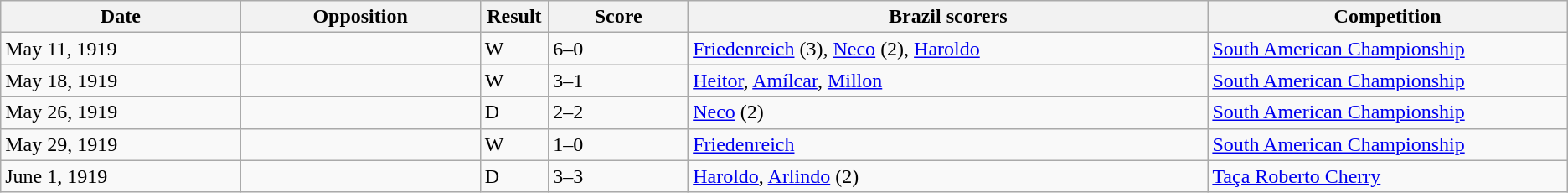<table class="wikitable" style="text-align: left;">
<tr>
<th width=12%>Date</th>
<th width=12%>Opposition</th>
<th width=1%>Result</th>
<th width=7%>Score</th>
<th width=26%>Brazil scorers</th>
<th width=18%>Competition</th>
</tr>
<tr>
<td>May 11, 1919</td>
<td></td>
<td>W</td>
<td>6–0</td>
<td><a href='#'>Friedenreich</a> (3), <a href='#'>Neco</a> (2), <a href='#'>Haroldo</a></td>
<td><a href='#'>South American Championship</a></td>
</tr>
<tr>
<td>May 18, 1919</td>
<td></td>
<td>W</td>
<td>3–1</td>
<td><a href='#'>Heitor</a>, <a href='#'>Amílcar</a>, <a href='#'>Millon</a></td>
<td><a href='#'>South American Championship</a></td>
</tr>
<tr>
<td>May 26, 1919</td>
<td></td>
<td>D</td>
<td>2–2</td>
<td><a href='#'>Neco</a> (2)</td>
<td><a href='#'>South American Championship</a></td>
</tr>
<tr>
<td>May 29, 1919</td>
<td></td>
<td>W</td>
<td>1–0</td>
<td><a href='#'>Friedenreich</a></td>
<td><a href='#'>South American Championship</a></td>
</tr>
<tr>
<td>June 1, 1919</td>
<td></td>
<td>D</td>
<td>3–3</td>
<td><a href='#'>Haroldo</a>, <a href='#'>Arlindo</a> (2)</td>
<td><a href='#'>Taça Roberto Cherry</a></td>
</tr>
</table>
